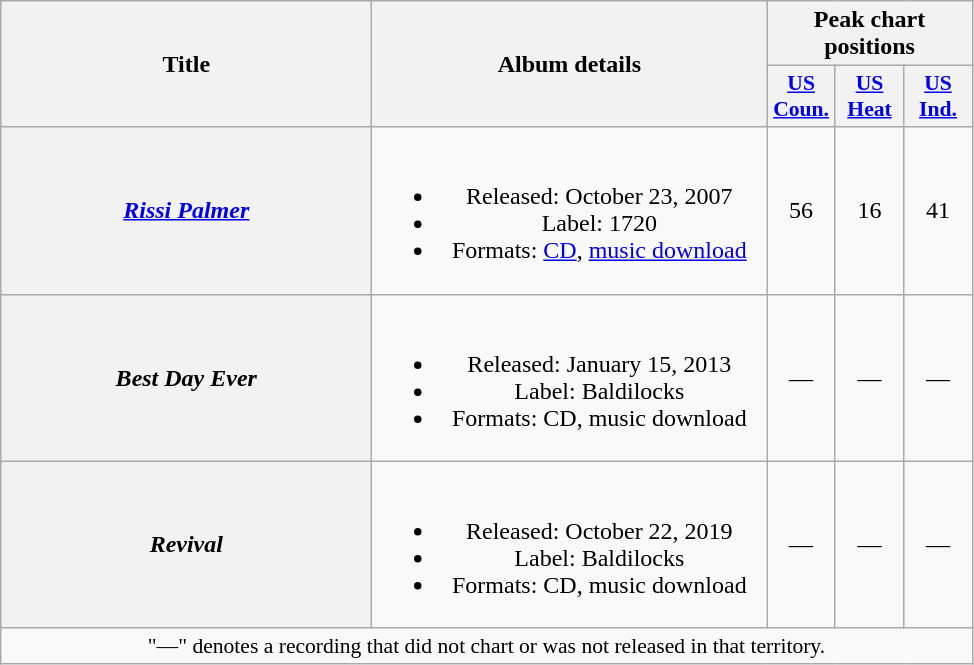<table class="wikitable plainrowheaders" style="text-align:center;" border="1">
<tr>
<th scope="col" rowspan="2" style="width:15em;">Title</th>
<th scope="col" rowspan="2" style="width:16em;">Album details</th>
<th scope="col" colspan="3">Peak chart<br>positions</th>
</tr>
<tr>
<th scope="col" style="width:2.7em;font-size:90%;"><a href='#'>US<br>Coun.</a><br></th>
<th scope="col" style="width:2.7em;font-size:90%;"><a href='#'>US<br>Heat</a><br></th>
<th scope="col" style="width:2.7em;font-size:90%;"><a href='#'>US<br>Ind.</a><br></th>
</tr>
<tr>
<th scope="row"><em><a href='#'>Rissi Palmer</a></em></th>
<td><br><ul><li>Released: October 23, 2007</li><li>Label: 1720</li><li>Formats: <a href='#'>CD</a>, <a href='#'>music download</a></li></ul></td>
<td>56</td>
<td>16</td>
<td>41</td>
</tr>
<tr>
<th scope="row"><em>Best Day Ever</em></th>
<td><br><ul><li>Released: January 15, 2013</li><li>Label: Baldilocks</li><li>Formats: CD, music download</li></ul></td>
<td>—</td>
<td>—</td>
<td>—</td>
</tr>
<tr>
<th scope="row"><em>Revival</em></th>
<td><br><ul><li>Released: October 22, 2019</li><li>Label: Baldilocks</li><li>Formats: CD, music download</li></ul></td>
<td>—</td>
<td>—</td>
<td>—</td>
</tr>
<tr>
<td colspan="5" style="font-size:90%">"—" denotes a recording that did not chart or was not released in that territory.</td>
</tr>
</table>
